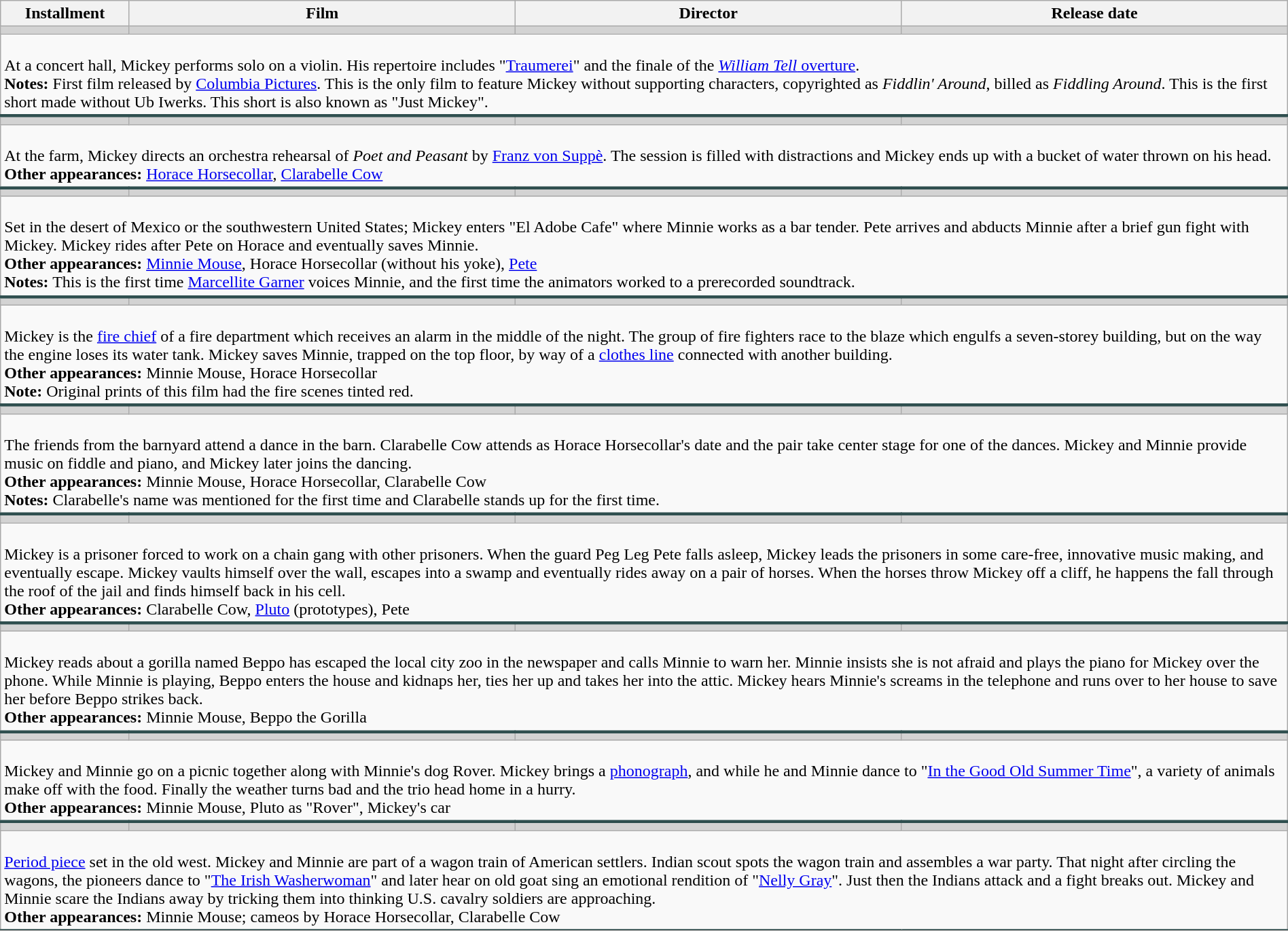<table class="wikitable sortable" width="100%">
<tr>
<th width="10%">Installment</th>
<th width="30%">Film</th>
<th width="30%">Director</th>
<th width="30%">Release date</th>
</tr>
<tr>
<td style="background-color: #D3D3D3"></td>
<td style="background-color: #D3D3D3"></td>
<td style="background-color: #D3D3D3"></td>
<td style="background-color: #D3D3D3"></td>
</tr>
<tr class="expand-child" style="border-bottom: 3px solid #2F4F4F;">
<td colspan="4"><br>At a concert hall, Mickey performs solo on a violin. His repertoire includes "<a href='#'>Traumerei</a>" and the finale of the <a href='#'><em>William Tell</em> overture</a>.<br><strong>Notes:</strong> First film released by <a href='#'>Columbia Pictures</a>. This is the only film to feature Mickey without supporting characters, copyrighted as <em>Fiddlin' Around</em>, billed as <em>Fiddling Around</em>. This is the first short made without Ub Iwerks. This short is also known as "Just Mickey".</td>
</tr>
<tr>
<td style="background-color: #D3D3D3"></td>
<td style="background-color: #D3D3D3"></td>
<td style="background-color: #D3D3D3"></td>
<td style="background-color: #D3D3D3"></td>
</tr>
<tr class="expand-child" style="border-bottom: 3px solid #2F4F4F;">
<td colspan="4"><br>At the farm, Mickey directs an orchestra rehearsal of <em>Poet and Peasant</em> by <a href='#'>Franz von Suppè</a>. The session is filled with distractions and Mickey ends up with a bucket of water thrown on his head.<br><strong>Other appearances:</strong> <a href='#'>Horace Horsecollar</a>, <a href='#'>Clarabelle Cow</a></td>
</tr>
<tr>
<td style="background-color: #D3D3D3"></td>
<td style="background-color: #D3D3D3"></td>
<td style="background-color: #D3D3D3"></td>
<td style="background-color: #D3D3D3"></td>
</tr>
<tr class="expand-child" style="border-bottom: 3px solid #2F4F4F;">
<td colspan="4"><br>Set in the desert of Mexico or the southwestern United States; Mickey enters "El Adobe Cafe" where Minnie works as a bar tender. Pete arrives and abducts Minnie after a brief gun fight with Mickey. Mickey rides after Pete on Horace and eventually saves Minnie.<br><strong>Other appearances:</strong> <a href='#'>Minnie Mouse</a>, Horace Horsecollar (without his yoke), <a href='#'>Pete</a><br><strong>Notes:</strong> This is the first time <a href='#'>Marcellite Garner</a> voices Minnie, and the first time the animators worked to a prerecorded soundtrack.</td>
</tr>
<tr>
<td style="background-color: #D3D3D3"></td>
<td style="background-color: #D3D3D3"></td>
<td style="background-color: #D3D3D3"></td>
<td style="background-color: #D3D3D3"></td>
</tr>
<tr class="expand-child" style="border-bottom: 3px solid #2F4F4F;">
<td colspan="4"><br>Mickey is the <a href='#'>fire chief</a> of a fire department which receives an alarm in the middle of the night. The group of fire fighters race to the blaze which engulfs a seven-storey building, but on the way the engine loses its water tank. Mickey saves Minnie, trapped on the top floor, by way of a <a href='#'>clothes line</a> connected with another building.<br><strong>Other appearances:</strong> Minnie Mouse, Horace Horsecollar<br><strong>Note:</strong> Original prints of this film had the fire scenes tinted red.</td>
</tr>
<tr>
<td style="background-color: #D3D3D3"></td>
<td style="background-color: #D3D3D3"></td>
<td style="background-color: #D3D3D3"></td>
<td style="background-color: #D3D3D3"></td>
</tr>
<tr class="expand-child" style="border-bottom: 3px solid #2F4F4F;">
<td colspan="4"><br>The friends from the barnyard attend a dance in the barn. Clarabelle Cow attends as Horace Horsecollar's date and the pair take center stage for one of the dances. Mickey and Minnie provide music on fiddle and piano, and Mickey later joins the dancing.<br><strong>Other appearances:</strong> Minnie Mouse, Horace Horsecollar, Clarabelle Cow<br><strong>Notes:</strong> Clarabelle's name was mentioned for the first time and Clarabelle stands up for the first time.</td>
</tr>
<tr>
<td style="background-color: #D3D3D3"></td>
<td style="background-color: #D3D3D3"></td>
<td style="background-color: #D3D3D3"></td>
<td style="background-color: #D3D3D3"></td>
</tr>
<tr class="expand-child" style="border-bottom: 3px solid #2F4F4F;">
<td colspan="4"><br>Mickey is a prisoner forced to work on a chain gang with other prisoners. When the guard Peg Leg Pete falls asleep, Mickey leads the prisoners in some care-free, innovative music making, and eventually escape. Mickey vaults himself over the wall, escapes into a swamp and eventually rides away on a pair of horses. When the horses throw Mickey off a cliff, he happens the fall through the roof of the jail and finds himself back in his cell.<br><strong>Other appearances:</strong> Clarabelle Cow, <a href='#'>Pluto</a> (prototypes), Pete</td>
</tr>
<tr>
<td style="background-color: #D3D3D3"></td>
<td style="background-color: #D3D3D3"></td>
<td style="background-color: #D3D3D3"></td>
<td style="background-color: #D3D3D3"></td>
</tr>
<tr class="expand-child" style="border-bottom: 3px solid #2F4F4F;">
<td colspan="4"><br>Mickey reads about a gorilla named Beppo has escaped the local city zoo in the newspaper and calls Minnie to warn her. Minnie insists she is not afraid and plays the piano for Mickey over the phone. While Minnie is playing, Beppo enters the house and kidnaps her, ties her up and takes her into the attic. Mickey hears Minnie's screams in the telephone and runs over to her house to save her before Beppo strikes back.<br><strong>Other appearances:</strong> Minnie Mouse, Beppo the Gorilla</td>
</tr>
<tr>
<td style="background-color: #D3D3D3"></td>
<td style="background-color: #D3D3D3"></td>
<td style="background-color: #D3D3D3"></td>
<td style="background-color: #D3D3D3"></td>
</tr>
<tr class="expand-child" style="border-bottom: 3px solid #2F4F4F;">
<td colspan="4"><br>Mickey and Minnie go on a picnic together along with Minnie's dog Rover. Mickey brings a <a href='#'>phonograph</a>, and while he and Minnie dance to "<a href='#'>In the Good Old Summer Time</a>", a variety of animals make off with the food. Finally the weather turns bad and the trio head home in a hurry.<br><strong>Other appearances:</strong> Minnie Mouse, Pluto as "Rover", Mickey's car</td>
</tr>
<tr>
<td style="background-color: #D3D3D3"></td>
<td style="background-color: #D3D3D3"></td>
<td style="background-color: #D3D3D3"></td>
<td style="background-color: #D3D3D3"></td>
</tr>
<tr class="expand-child" style="border-bottom: 3px solid #2F4F4F;">
<td colspan="4"><br><a href='#'>Period piece</a> set in the old west. Mickey and Minnie are part of a wagon train of American settlers. Indian scout spots the wagon train and assembles a war party. That night after circling the wagons, the pioneers dance to "<a href='#'>The Irish Washerwoman</a>" and later hear on old goat sing an emotional rendition of "<a href='#'>Nelly Gray</a>". Just then the Indians attack and a fight breaks out. Mickey and Minnie scare the Indians away by tricking them into thinking U.S. cavalry soldiers are approaching.<br><strong>Other appearances:</strong> Minnie Mouse; cameos by Horace Horsecollar, Clarabelle Cow</td>
</tr>
<tr>
</tr>
</table>
